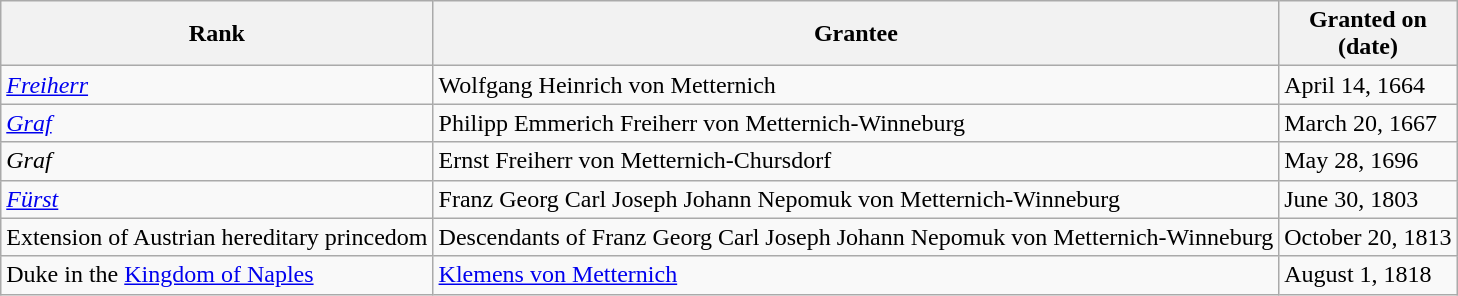<table class=wikitable>
<tr>
<th>Rank</th>
<th>Grantee</th>
<th>Granted on<br>(date)</th>
</tr>
<tr>
<td><em><a href='#'>Freiherr</a></em></td>
<td>Wolfgang Heinrich von Metternich</td>
<td>April 14, 1664</td>
</tr>
<tr>
<td><em><a href='#'>Graf</a></em></td>
<td>Philipp Emmerich Freiherr von Metternich-Winneburg</td>
<td>March 20, 1667</td>
</tr>
<tr>
<td><em>Graf</em></td>
<td>Ernst Freiherr von Metternich-Chursdorf</td>
<td>May 28, 1696</td>
</tr>
<tr>
<td><em><a href='#'>Fürst</a></em></td>
<td>Franz Georg Carl Joseph Johann Nepomuk von Metternich-Winneburg</td>
<td>June 30, 1803</td>
</tr>
<tr>
<td>Extension of Austrian hereditary princedom</td>
<td>Descendants of Franz Georg Carl Joseph Johann Nepomuk von Metternich-Winneburg</td>
<td>October 20, 1813</td>
</tr>
<tr>
<td>Duke in the <a href='#'>Kingdom of Naples</a></td>
<td><a href='#'>Klemens von Metternich</a></td>
<td>August 1, 1818</td>
</tr>
</table>
